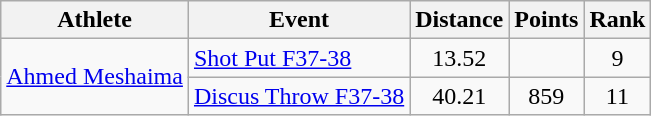<table class="wikitable">
<tr>
<th>Athlete</th>
<th>Event</th>
<th>Distance</th>
<th>Points</th>
<th>Rank</th>
</tr>
<tr align=center>
<td align=left rowspan=2><a href='#'>Ahmed Meshaima</a></td>
<td align=left><a href='#'>Shot Put F37-38</a></td>
<td>13.52</td>
<td></td>
<td>9</td>
</tr>
<tr align=center>
<td align=left><a href='#'>Discus Throw F37-38</a></td>
<td>40.21</td>
<td>859</td>
<td>11</td>
</tr>
</table>
